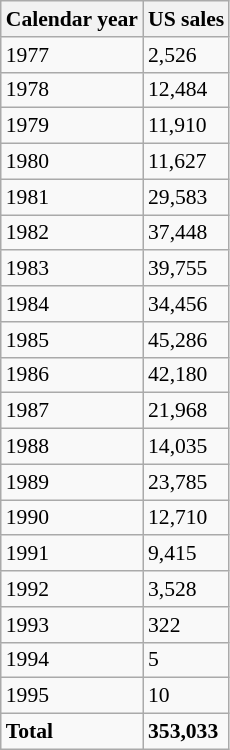<table class=wikitable style="font-size:90%">
<tr>
<th>Calendar year</th>
<th>US sales</th>
</tr>
<tr>
<td>1977</td>
<td>2,526</td>
</tr>
<tr>
<td>1978</td>
<td>12,484</td>
</tr>
<tr>
<td>1979</td>
<td>11,910</td>
</tr>
<tr>
<td>1980</td>
<td>11,627</td>
</tr>
<tr>
<td>1981</td>
<td>29,583</td>
</tr>
<tr>
<td>1982</td>
<td>37,448</td>
</tr>
<tr>
<td>1983</td>
<td>39,755</td>
</tr>
<tr>
<td>1984</td>
<td>34,456</td>
</tr>
<tr>
<td>1985</td>
<td>45,286</td>
</tr>
<tr>
<td>1986</td>
<td>42,180</td>
</tr>
<tr>
<td>1987</td>
<td>21,968</td>
</tr>
<tr>
<td>1988</td>
<td>14,035</td>
</tr>
<tr>
<td>1989</td>
<td>23,785</td>
</tr>
<tr>
<td>1990</td>
<td>12,710</td>
</tr>
<tr>
<td>1991</td>
<td>9,415</td>
</tr>
<tr>
<td>1992</td>
<td>3,528</td>
</tr>
<tr>
<td>1993</td>
<td>322</td>
</tr>
<tr>
<td>1994</td>
<td>5</td>
</tr>
<tr>
<td>1995</td>
<td>10</td>
</tr>
<tr>
<td><strong>Total</strong></td>
<td><strong>353,033</strong></td>
</tr>
</table>
